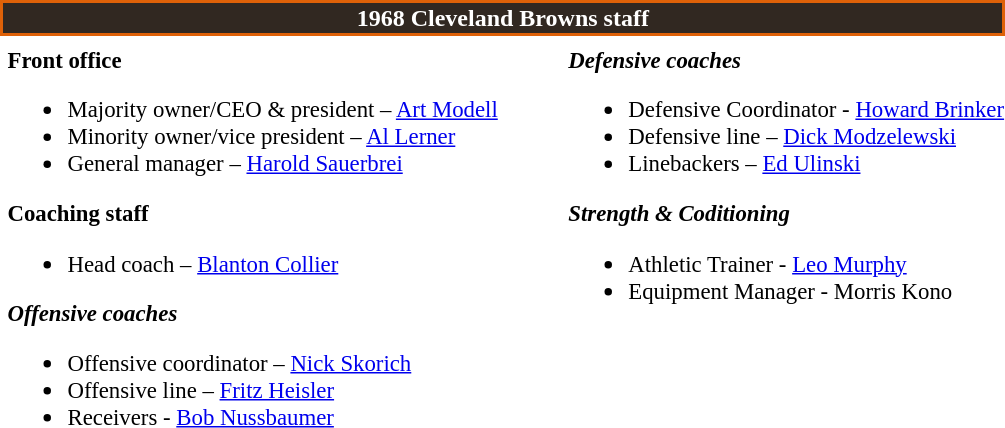<table class="toccolours" style="text-align: left;">
<tr>
<th colspan="7" style="background:#312821; color:white; border:2px solid #de6108; text-align:center;"><strong>1968 Cleveland Browns staff</strong></th>
</tr>
<tr>
<td colspan="7" style="text-align:right;"></td>
</tr>
<tr>
<td valign="top"></td>
<td style="font-size:95%; vertical-align:top;"><strong>Front office</strong><br><ul><li>Majority owner/CEO & president – <a href='#'>Art Modell</a></li><li>Minority owner/vice president – <a href='#'>Al Lerner</a></li><li>General manager – <a href='#'>Harold Sauerbrei</a></li></ul><strong>Coaching staff</strong><ul><li>Head coach – <a href='#'>Blanton Collier</a></li></ul><strong><em>Offensive coaches</em></strong><ul><li>Offensive coordinator – <a href='#'>Nick Skorich</a></li><li>Offensive line – <a href='#'>Fritz Heisler</a></li><li>Receivers - <a href='#'>Bob Nussbaumer</a></li></ul></td>
<td width="35"> </td>
<td valign="top"></td>
<td style="font-size:95%; vertical-align:top;"><strong><em>Defensive coaches</em></strong><br><ul><li>Defensive Coordinator - <a href='#'>Howard Brinker</a></li><li>Defensive line – <a href='#'>Dick Modzelewski</a></li><li>Linebackers – <a href='#'>Ed Ulinski</a></li></ul><strong><em>Strength & Coditioning</em></strong><ul><li>Athletic Trainer - <a href='#'>Leo Murphy</a></li><li>Equipment Manager - Morris Kono</li></ul></td>
</tr>
</table>
